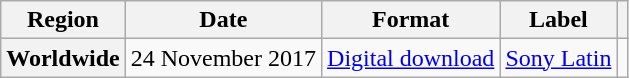<table class="wikitable plainrowheaders">
<tr>
<th scope="col">Region</th>
<th scope="col">Date</th>
<th scope="col">Format</th>
<th scope="col">Label</th>
<th scope="col"></th>
</tr>
<tr>
<th>Worldwide</th>
<td>24 November 2017</td>
<td><a href='#'>Digital download</a></td>
<td><a href='#'>Sony Latin</a></td>
<td></td>
</tr>
</table>
